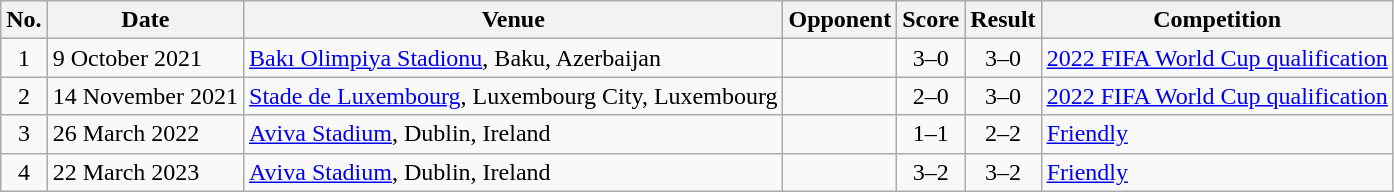<table class="wikitable sortable">
<tr>
<th scope="col">No.</th>
<th scope="col">Date</th>
<th scope="col">Venue</th>
<th scope="col">Opponent</th>
<th scope="col">Score</th>
<th scope="col">Result</th>
<th scope="col">Competition</th>
</tr>
<tr>
<td align="center">1</td>
<td>9 October 2021</td>
<td><a href='#'>Bakı Olimpiya Stadionu</a>, Baku, Azerbaijan</td>
<td></td>
<td align="center">3–0</td>
<td align="center">3–0</td>
<td><a href='#'>2022 FIFA World Cup qualification</a></td>
</tr>
<tr>
<td align=center>2</td>
<td>14 November 2021</td>
<td><a href='#'>Stade de Luxembourg</a>, Luxembourg City, Luxembourg</td>
<td></td>
<td align=center>2–0</td>
<td align=center>3–0</td>
<td><a href='#'>2022 FIFA World Cup qualification</a></td>
</tr>
<tr>
<td align=center>3</td>
<td>26 March 2022</td>
<td><a href='#'>Aviva Stadium</a>, Dublin, Ireland</td>
<td></td>
<td align="center">1–1</td>
<td align="center">2–2</td>
<td><a href='#'>Friendly</a></td>
</tr>
<tr>
<td align=center>4</td>
<td>22 March 2023</td>
<td><a href='#'>Aviva Stadium</a>, Dublin, Ireland</td>
<td></td>
<td align="center">3–2</td>
<td align="center">3–2</td>
<td><a href='#'>Friendly</a></td>
</tr>
</table>
